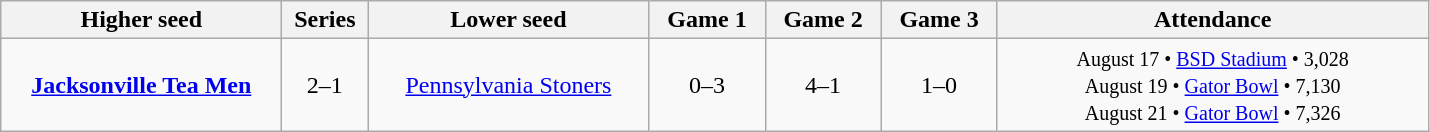<table class="wikitable"; style="text-align:center">
<tr>
<th width=180>Higher seed</th>
<th width=50>Series</th>
<th width=180>Lower seed</th>
<th width=70>Game 1</th>
<th width=70>Game 2</th>
<th width=70>Game 3</th>
<th width=280>Attendance</th>
</tr>
<tr>
<td align=center><strong><a href='#'>Jacksonville Tea Men</a></strong></td>
<td>2–1</td>
<td align=center><a href='#'>Pennsylvania Stoners</a></td>
<td>0–3</td>
<td>4–1</td>
<td>1–0</td>
<td><small>August 17 • <a href='#'>BSD Stadium</a> • 3,028<br>August 19 • <a href='#'>Gator Bowl</a> • 7,130<br>August 21 • <a href='#'>Gator Bowl</a> • 7,326</small></td>
</tr>
</table>
